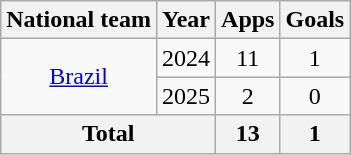<table class="wikitable" style="text-align: center;">
<tr>
<th>National team</th>
<th>Year</th>
<th>Apps</th>
<th>Goals</th>
</tr>
<tr>
<td rowspan="2"><a href='#'>Brazil</a></td>
<td>2024</td>
<td>11</td>
<td>1</td>
</tr>
<tr>
<td>2025</td>
<td>2</td>
<td>0</td>
</tr>
<tr>
<th colspan="2">Total</th>
<th>13</th>
<th>1</th>
</tr>
</table>
